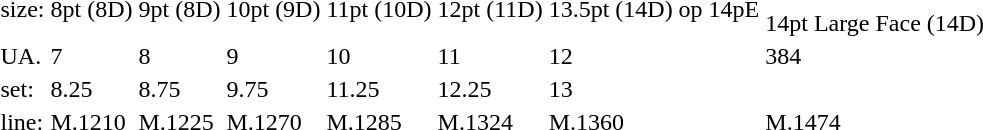<table style="margin-left:40px;">
<tr>
<td>size:</td>
<td>8pt (8D)</td>
<td>9pt (8D)</td>
<td>10pt (9D)</td>
<td>11pt (10D)</td>
<td>12pt (11D)</td>
<td>13.5pt (14D) op 14pE</td>
<td><br>14pt Large Face (14D)</td>
</tr>
<tr>
<td>UA.</td>
<td>7</td>
<td>8</td>
<td>9</td>
<td>10</td>
<td>11</td>
<td>12</td>
<td>384</td>
</tr>
<tr>
<td>set:</td>
<td 7.25>8.25</td>
<td>8.75</td>
<td>9.75</td>
<td>11.25</td>
<td>12.25</td>
<td>13</td>
</tr>
<tr>
<td>line:</td>
<td>M.1210</td>
<td>M.1225</td>
<td>M.1270</td>
<td>M.1285</td>
<td>M.1324</td>
<td>M.1360</td>
<td>M.1474</td>
</tr>
</table>
